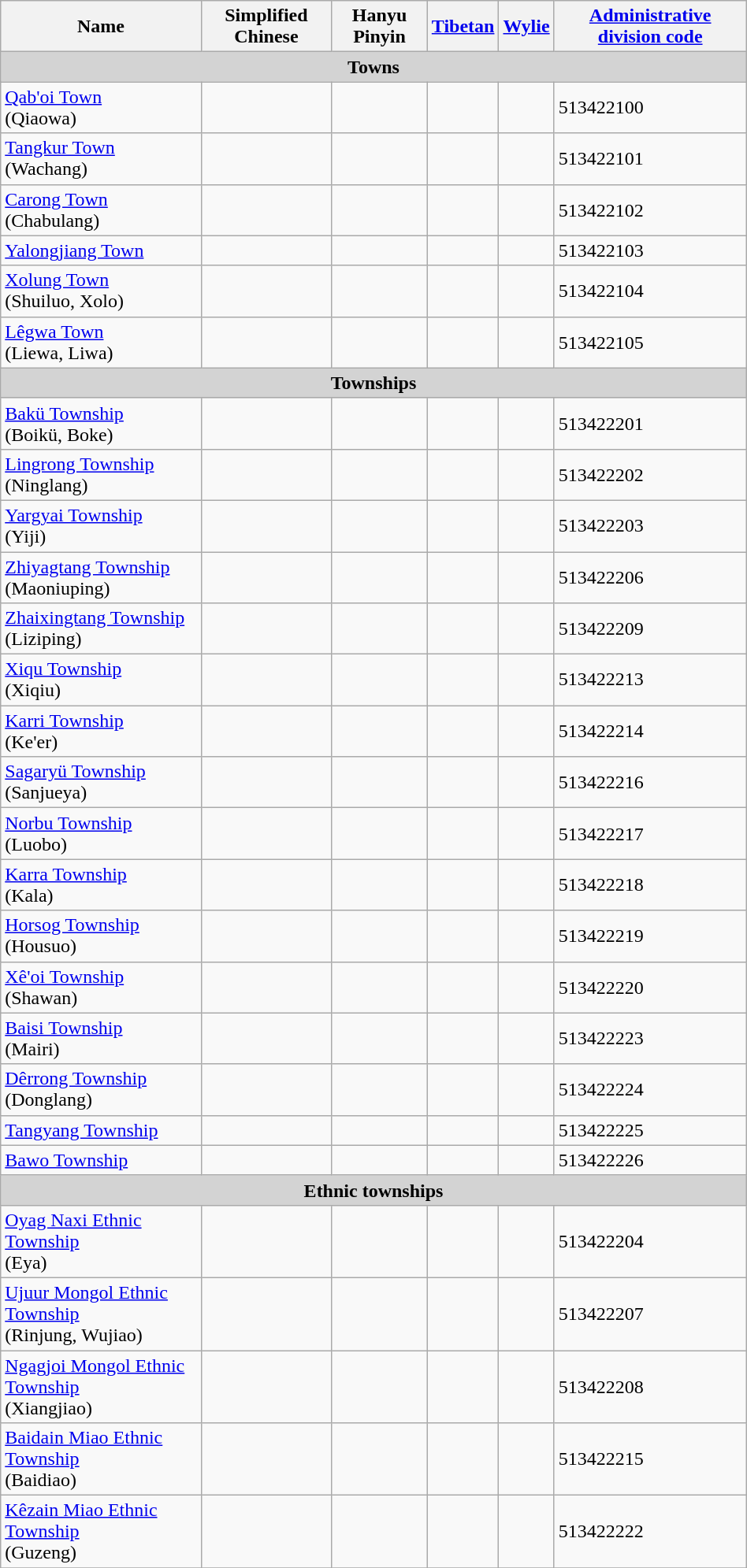<table class="wikitable" align="center" style="width:50%; border="1">
<tr>
<th>Name</th>
<th>Simplified Chinese</th>
<th>Hanyu Pinyin</th>
<th><a href='#'>Tibetan</a></th>
<th><a href='#'>Wylie</a></th>
<th><a href='#'>Administrative division code</a></th>
</tr>
<tr --------->
<td colspan="7"  style="text-align:center; background:#d3d3d3;"><strong>Towns</strong></td>
</tr>
<tr --------->
<td><a href='#'>Qab'oi Town</a><br>(Qiaowa)</td>
<td></td>
<td></td>
<td></td>
<td></td>
<td>513422100</td>
</tr>
<tr>
<td><a href='#'>Tangkur Town</a><br>(Wachang)</td>
<td></td>
<td></td>
<td></td>
<td></td>
<td>513422101</td>
</tr>
<tr>
<td><a href='#'>Carong Town</a><br>(Chabulang)</td>
<td></td>
<td></td>
<td></td>
<td></td>
<td>513422102</td>
</tr>
<tr>
<td><a href='#'>Yalongjiang Town</a></td>
<td></td>
<td></td>
<td></td>
<td></td>
<td>513422103</td>
</tr>
<tr>
<td><a href='#'>Xolung Town</a><br>(Shuiluo, Xolo)</td>
<td></td>
<td></td>
<td></td>
<td></td>
<td>513422104</td>
</tr>
<tr>
<td><a href='#'>Lêgwa Town</a><br>(Liewa, Liwa)</td>
<td></td>
<td></td>
<td></td>
<td></td>
<td>513422105</td>
</tr>
<tr --------->
<td colspan="7"  style="text-align:center; background:#d3d3d3;"><strong>Townships</strong></td>
</tr>
<tr --------->
<td><a href='#'>Bakü Township</a><br>(Boikü, Boke)</td>
<td></td>
<td></td>
<td></td>
<td></td>
<td>513422201</td>
</tr>
<tr>
<td><a href='#'>Lingrong Township</a><br>(Ninglang)</td>
<td></td>
<td></td>
<td></td>
<td></td>
<td>513422202</td>
</tr>
<tr>
<td><a href='#'>Yargyai Township</a><br>(Yiji)</td>
<td></td>
<td></td>
<td></td>
<td></td>
<td>513422203</td>
</tr>
<tr>
<td><a href='#'>Zhiyagtang Township</a><br>(Maoniuping)</td>
<td></td>
<td></td>
<td></td>
<td></td>
<td>513422206</td>
</tr>
<tr>
<td><a href='#'>Zhaixingtang Township</a><br>(Liziping)</td>
<td></td>
<td></td>
<td></td>
<td></td>
<td>513422209</td>
</tr>
<tr>
<td><a href='#'>Xiqu Township</a><br>(Xiqiu)</td>
<td></td>
<td></td>
<td></td>
<td></td>
<td>513422213</td>
</tr>
<tr>
<td><a href='#'>Karri Township</a><br>(Ke'er)</td>
<td></td>
<td></td>
<td></td>
<td></td>
<td>513422214</td>
</tr>
<tr>
<td><a href='#'>Sagaryü Township</a><br>(Sanjueya)</td>
<td></td>
<td></td>
<td></td>
<td></td>
<td>513422216</td>
</tr>
<tr>
<td><a href='#'>Norbu Township</a><br>(Luobo)</td>
<td></td>
<td></td>
<td></td>
<td></td>
<td>513422217</td>
</tr>
<tr>
<td><a href='#'>Karra Township</a><br>(Kala)</td>
<td></td>
<td></td>
<td></td>
<td></td>
<td>513422218</td>
</tr>
<tr>
<td><a href='#'>Horsog Township</a><br>(Housuo)</td>
<td></td>
<td></td>
<td></td>
<td></td>
<td>513422219</td>
</tr>
<tr>
<td><a href='#'>Xê'oi Township</a><br>(Shawan)</td>
<td></td>
<td></td>
<td></td>
<td></td>
<td>513422220</td>
</tr>
<tr>
<td><a href='#'>Baisi Township</a><br>(Mairi)</td>
<td></td>
<td></td>
<td></td>
<td></td>
<td>513422223</td>
</tr>
<tr>
<td><a href='#'>Dêrrong Township</a><br>(Donglang)</td>
<td></td>
<td></td>
<td></td>
<td></td>
<td>513422224</td>
</tr>
<tr>
<td><a href='#'>Tangyang Township</a></td>
<td></td>
<td></td>
<td></td>
<td></td>
<td>513422225</td>
</tr>
<tr>
<td><a href='#'>Bawo Township</a></td>
<td></td>
<td></td>
<td></td>
<td></td>
<td>513422226</td>
</tr>
<tr --------->
<td colspan="7"  style="text-align:center; background:#d3d3d3;"><strong>Ethnic townships</strong></td>
</tr>
<tr --------->
<td><a href='#'>Oyag Naxi Ethnic Township</a><br>(Eya)</td>
<td></td>
<td></td>
<td></td>
<td></td>
<td>513422204</td>
</tr>
<tr>
<td><a href='#'>Ujuur Mongol Ethnic Township</a><br>(Rinjung, Wujiao)</td>
<td></td>
<td></td>
<td></td>
<td></td>
<td>513422207</td>
</tr>
<tr>
<td><a href='#'>Ngagjoi Mongol Ethnic Township</a><br>(Xiangjiao)</td>
<td></td>
<td></td>
<td></td>
<td></td>
<td>513422208</td>
</tr>
<tr>
<td><a href='#'>Baidain Miao Ethnic Township</a><br>(Baidiao)</td>
<td></td>
<td></td>
<td></td>
<td></td>
<td>513422215</td>
</tr>
<tr>
<td><a href='#'>Kêzain Miao Ethnic Township</a><br>(Guzeng)</td>
<td></td>
<td></td>
<td></td>
<td></td>
<td>513422222</td>
</tr>
<tr>
</tr>
</table>
